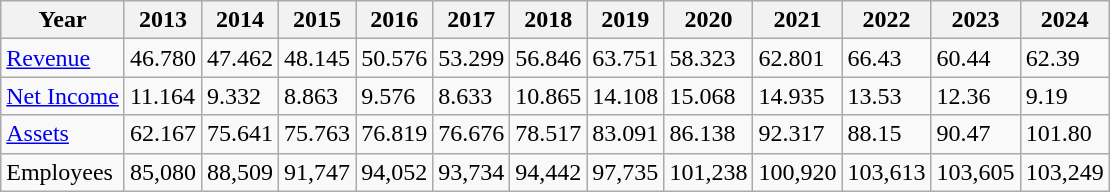<table class="wikitable">
<tr>
<th>Year</th>
<th>2013</th>
<th>2014</th>
<th>2015</th>
<th>2016</th>
<th>2017</th>
<th>2018</th>
<th>2019</th>
<th>2020</th>
<th>2021</th>
<th>2022</th>
<th>2023</th>
<th>2024</th>
</tr>
<tr>
<td><a href='#'>Revenue</a></td>
<td>46.780</td>
<td>47.462</td>
<td>48.145</td>
<td>50.576</td>
<td>53.299</td>
<td>56.846</td>
<td>63.751</td>
<td>58.323</td>
<td>62.801</td>
<td>66.43</td>
<td>60.44</td>
<td>62.39</td>
</tr>
<tr>
<td><a href='#'>Net Income</a></td>
<td>11.164</td>
<td>9.332</td>
<td>8.863</td>
<td>9.576</td>
<td>8.633</td>
<td>10.865</td>
<td>14.108</td>
<td>15.068</td>
<td>14.935</td>
<td>13.53</td>
<td>12.36</td>
<td>9.19</td>
</tr>
<tr>
<td><a href='#'>Assets</a></td>
<td>62.167</td>
<td>75.641</td>
<td>75.763</td>
<td>76.819</td>
<td>76.676</td>
<td>78.517</td>
<td>83.091</td>
<td>86.138</td>
<td>92.317</td>
<td>88.15</td>
<td>90.47</td>
<td>101.80</td>
</tr>
<tr>
<td>Employees</td>
<td>85,080</td>
<td>88,509</td>
<td>91,747</td>
<td>94,052</td>
<td>93,734</td>
<td>94,442</td>
<td>97,735</td>
<td>101,238</td>
<td>100,920</td>
<td>103,613</td>
<td>103,605</td>
<td>103,249</td>
</tr>
</table>
